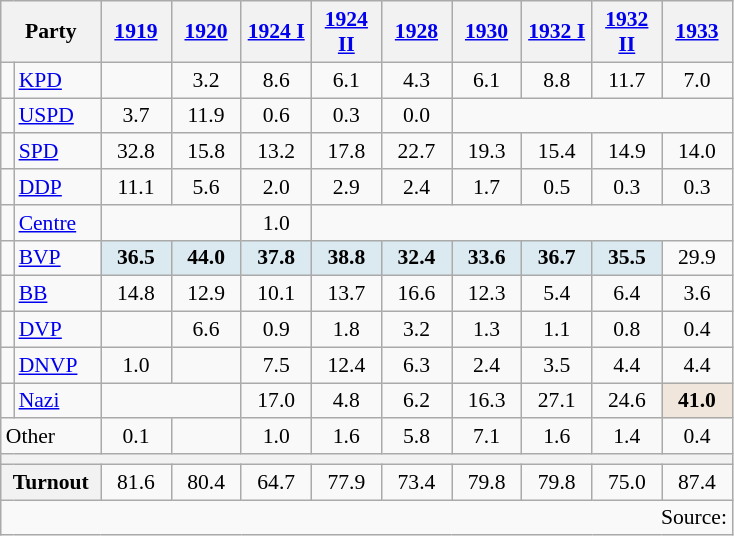<table class=wikitable style="font-size:90%; text-align:center">
<tr>
<th style="width:60px" colspan=2>Party</th>
<th style="width:40px"><a href='#'>1919</a></th>
<th style="width:40px"><a href='#'>1920</a></th>
<th style="width:40px"><a href='#'>1924 I</a></th>
<th style="width:40px"><a href='#'>1924 II</a></th>
<th style="width:40px"><a href='#'>1928</a></th>
<th style="width:40px"><a href='#'>1930</a></th>
<th style="width:40px"><a href='#'>1932 I</a></th>
<th style="width:40px"><a href='#'>1932 II</a></th>
<th style="width:40px"><a href='#'>1933</a></th>
</tr>
<tr>
<td bgcolor=></td>
<td align=left><a href='#'>KPD</a></td>
<td></td>
<td>3.2</td>
<td>8.6</td>
<td>6.1</td>
<td>4.3</td>
<td>6.1</td>
<td>8.8</td>
<td>11.7</td>
<td>7.0</td>
</tr>
<tr>
<td bgcolor=></td>
<td align=left><a href='#'>USPD</a></td>
<td>3.7</td>
<td>11.9</td>
<td>0.6</td>
<td>0.3</td>
<td>0.0</td>
</tr>
<tr>
<td bgcolor=></td>
<td align=left><a href='#'>SPD</a></td>
<td>32.8</td>
<td>15.8</td>
<td>13.2</td>
<td>17.8</td>
<td>22.7</td>
<td>19.3</td>
<td>15.4</td>
<td>14.9</td>
<td>14.0</td>
</tr>
<tr>
<td bgcolor=></td>
<td align=left><a href='#'>DDP</a></td>
<td>11.1</td>
<td>5.6</td>
<td>2.0</td>
<td>2.9</td>
<td>2.4</td>
<td>1.7</td>
<td>0.5</td>
<td>0.3</td>
<td>0.3</td>
</tr>
<tr>
<td bgcolor=></td>
<td align=left><a href='#'>Centre</a></td>
<td colspan=2></td>
<td>1.0</td>
</tr>
<tr>
<td bgcolor=></td>
<td align=left><a href='#'>BVP</a></td>
<td bgcolor=#DBE9F0><strong>36.5</strong></td>
<td bgcolor=#DBE9F0><strong>44.0</strong></td>
<td bgcolor=#DBE9F0><strong>37.8</strong></td>
<td bgcolor=#DBE9F0><strong>38.8</strong></td>
<td bgcolor=#DBE9F0><strong>32.4</strong></td>
<td bgcolor=#DBE9F0><strong>33.6</strong></td>
<td bgcolor=#DBE9F0><strong>36.7</strong></td>
<td bgcolor=#DBE9F0><strong>35.5</strong></td>
<td>29.9</td>
</tr>
<tr>
<td bgcolor=></td>
<td align=left><a href='#'>BB</a></td>
<td>14.8</td>
<td>12.9</td>
<td>10.1</td>
<td>13.7</td>
<td>16.6</td>
<td>12.3</td>
<td>5.4</td>
<td>6.4</td>
<td>3.6</td>
</tr>
<tr>
<td bgcolor=></td>
<td align=left><a href='#'>DVP</a></td>
<td></td>
<td>6.6</td>
<td>0.9</td>
<td>1.8</td>
<td>3.2</td>
<td>1.3</td>
<td>1.1</td>
<td>0.8</td>
<td>0.4</td>
</tr>
<tr>
<td bgcolor=></td>
<td align=left><a href='#'>DNVP</a></td>
<td>1.0</td>
<td></td>
<td>7.5</td>
<td>12.4</td>
<td>6.3</td>
<td>2.4</td>
<td>3.5</td>
<td>4.4</td>
<td>4.4</td>
</tr>
<tr>
<td bgcolor=></td>
<td align=left><a href='#'>Nazi</a></td>
<td colspan=2></td>
<td>17.0</td>
<td>4.8</td>
<td>6.2</td>
<td>16.3</td>
<td>27.1</td>
<td>24.6</td>
<td bgcolor=#F0E6DB><strong>41.0</strong></td>
</tr>
<tr>
<td colspan=2 align=left>Other</td>
<td>0.1</td>
<td></td>
<td>1.0</td>
<td>1.6</td>
<td>5.8</td>
<td>7.1</td>
<td>1.6</td>
<td>1.4</td>
<td>0.4</td>
</tr>
<tr>
<th colspan=11></th>
</tr>
<tr>
<th colspan=2 align=left>Turnout</th>
<td>81.6</td>
<td>80.4</td>
<td>64.7</td>
<td>77.9</td>
<td>73.4</td>
<td>79.8</td>
<td>79.8</td>
<td>75.0</td>
<td>87.4</td>
</tr>
<tr>
<td colspan=11 align=right>Source: </td>
</tr>
</table>
